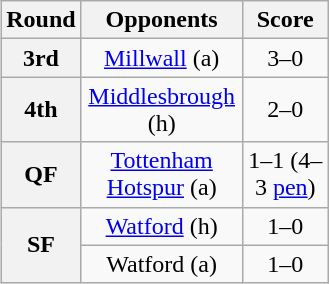<table class="wikitable plainrowheaders" style="text-align:center;margin-left:1em;float:right">
<tr>
<th scope="col" style="width:25px;">Round</th>
<th scope="col" style="width:100px;">Opponents</th>
<th scope="col" style="width:50px;">Score</th>
</tr>
<tr>
<th scope=row style="text-align:center">3rd</th>
<td><a href='#'>Millwall</a> (a)</td>
<td>3–0</td>
</tr>
<tr>
<th scope=row style="text-align:center">4th</th>
<td><a href='#'>Middlesbrough</a> (h)</td>
<td>2–0</td>
</tr>
<tr>
<th scope=row style="text-align:center">QF</th>
<td><a href='#'>Tottenham Hotspur</a> (a)</td>
<td>1–1 (4–3 <a href='#'>pen</a>)</td>
</tr>
<tr>
<th scope=row style="text-align:center" rowspan="2">SF</th>
<td><a href='#'>Watford</a> (h)</td>
<td>1–0</td>
</tr>
<tr>
<td>Watford (a)</td>
<td>1–0</td>
</tr>
</table>
